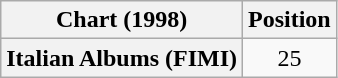<table class="wikitable sortable plainrowheaders" style="text-align:center">
<tr>
<th scope="col">Chart (1998)</th>
<th scope="col">Position</th>
</tr>
<tr>
<th scope="row">Italian Albums (FIMI)</th>
<td>25</td>
</tr>
</table>
